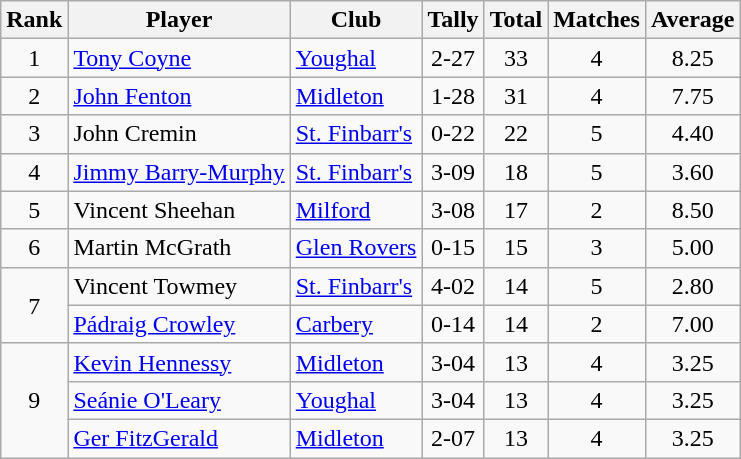<table class="wikitable">
<tr>
<th>Rank</th>
<th>Player</th>
<th>Club</th>
<th>Tally</th>
<th>Total</th>
<th>Matches</th>
<th>Average</th>
</tr>
<tr>
<td rowspan=1 align=center>1</td>
<td><a href='#'>Tony Coyne</a></td>
<td><a href='#'>Youghal</a></td>
<td align=center>2-27</td>
<td align=center>33</td>
<td align=center>4</td>
<td align=center>8.25</td>
</tr>
<tr>
<td rowspan=1 align=center>2</td>
<td><a href='#'>John Fenton</a></td>
<td><a href='#'>Midleton</a></td>
<td align=center>1-28</td>
<td align=center>31</td>
<td align=center>4</td>
<td align=center>7.75</td>
</tr>
<tr>
<td rowspan=1 align=center>3</td>
<td>John Cremin</td>
<td><a href='#'>St. Finbarr's</a></td>
<td align=center>0-22</td>
<td align=center>22</td>
<td align=center>5</td>
<td align=center>4.40</td>
</tr>
<tr>
<td rowspan=1 align=center>4</td>
<td><a href='#'>Jimmy Barry-Murphy</a></td>
<td><a href='#'>St. Finbarr's</a></td>
<td align=center>3-09</td>
<td align=center>18</td>
<td align=center>5</td>
<td align=center>3.60</td>
</tr>
<tr>
<td rowspan=1 align=center>5</td>
<td>Vincent Sheehan</td>
<td><a href='#'>Milford</a></td>
<td align=center>3-08</td>
<td align=center>17</td>
<td align=center>2</td>
<td align=center>8.50</td>
</tr>
<tr>
<td rowspan=1 align=center>6</td>
<td>Martin McGrath</td>
<td><a href='#'>Glen Rovers</a></td>
<td align=center>0-15</td>
<td align=center>15</td>
<td align=center>3</td>
<td align=center>5.00</td>
</tr>
<tr>
<td rowspan=2 align=center>7</td>
<td>Vincent Towmey</td>
<td><a href='#'>St. Finbarr's</a></td>
<td align=center>4-02</td>
<td align=center>14</td>
<td align=center>5</td>
<td align=center>2.80</td>
</tr>
<tr>
<td><a href='#'>Pádraig Crowley</a></td>
<td><a href='#'>Carbery</a></td>
<td align=center>0-14</td>
<td align=center>14</td>
<td align=center>2</td>
<td align=center>7.00</td>
</tr>
<tr>
<td rowspan=3 align=center>9</td>
<td><a href='#'>Kevin Hennessy</a></td>
<td><a href='#'>Midleton</a></td>
<td align=center>3-04</td>
<td align=center>13</td>
<td align=center>4</td>
<td align=center>3.25</td>
</tr>
<tr>
<td><a href='#'>Seánie O'Leary</a></td>
<td><a href='#'>Youghal</a></td>
<td align=center>3-04</td>
<td align=center>13</td>
<td align=center>4</td>
<td align=center>3.25</td>
</tr>
<tr>
<td><a href='#'>Ger FitzGerald</a></td>
<td><a href='#'>Midleton</a></td>
<td align=center>2-07</td>
<td align=center>13</td>
<td align=center>4</td>
<td align=center>3.25</td>
</tr>
</table>
